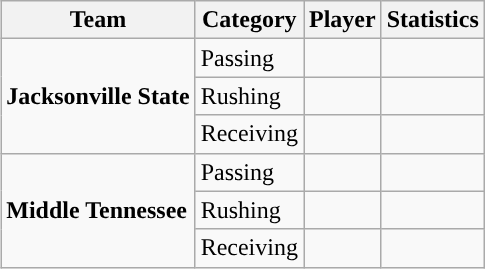<table class="wikitable" style="float: right;">
<tr>
<th>Team</th>
<th>Category</th>
<th>Player</th>
<th>Statistics</th>
</tr>
<tr>
<td rowspan=3><strong>Jacksonville State</strong></td>
<td>Passing</td>
<td></td>
<td></td>
</tr>
<tr>
<td>Rushing</td>
<td></td>
<td></td>
</tr>
<tr>
<td>Receiving</td>
<td></td>
<td></td>
</tr>
<tr>
<td rowspan=3><strong>Middle Tennessee</strong></td>
<td>Passing</td>
<td></td>
<td></td>
</tr>
<tr>
<td>Rushing</td>
<td></td>
<td></td>
</tr>
<tr>
<td>Receiving</td>
<td></td>
<td></td>
</tr>
</table>
